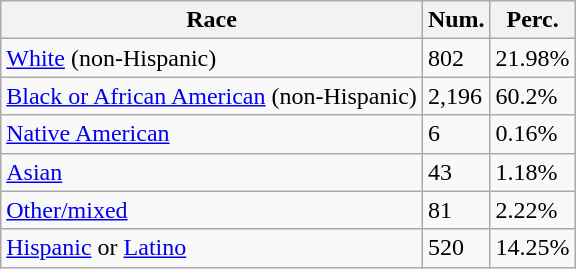<table class="wikitable">
<tr>
<th>Race</th>
<th>Num.</th>
<th>Perc.</th>
</tr>
<tr>
<td><a href='#'>White</a> (non-Hispanic)</td>
<td>802</td>
<td>21.98%</td>
</tr>
<tr>
<td><a href='#'>Black or African American</a> (non-Hispanic)</td>
<td>2,196</td>
<td>60.2%</td>
</tr>
<tr>
<td><a href='#'>Native American</a></td>
<td>6</td>
<td>0.16%</td>
</tr>
<tr>
<td><a href='#'>Asian</a></td>
<td>43</td>
<td>1.18%</td>
</tr>
<tr>
<td><a href='#'>Other/mixed</a></td>
<td>81</td>
<td>2.22%</td>
</tr>
<tr>
<td><a href='#'>Hispanic</a> or <a href='#'>Latino</a></td>
<td>520</td>
<td>14.25%</td>
</tr>
</table>
